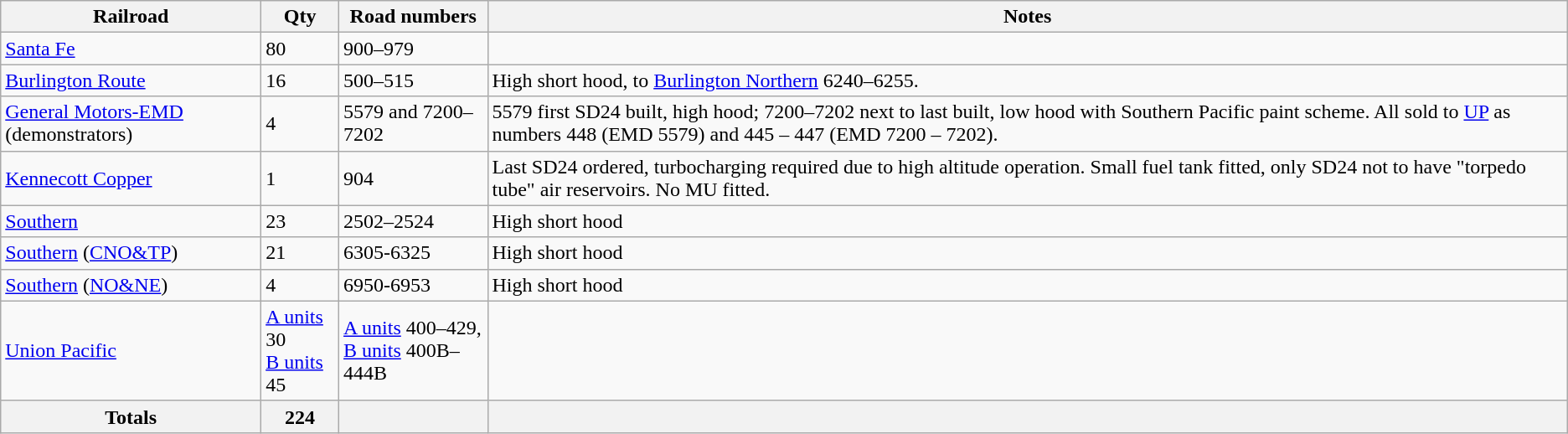<table class="wikitable collapsible">
<tr>
<th>Railroad</th>
<th>Qty</th>
<th>Road numbers</th>
<th>Notes</th>
</tr>
<tr>
<td><a href='#'>Santa Fe</a></td>
<td>80</td>
<td>900–979</td>
<td></td>
</tr>
<tr>
<td><a href='#'>Burlington Route</a></td>
<td>16</td>
<td>500–515</td>
<td>High short hood, to <a href='#'>Burlington Northern</a> 6240–6255.</td>
</tr>
<tr>
<td><a href='#'>General Motors-EMD</a> (demonstrators)</td>
<td>4</td>
<td>5579 and 7200–7202</td>
<td>5579 first SD24 built, high hood; 7200–7202 next to last built, low hood with Southern Pacific paint scheme. All sold to <a href='#'>UP</a> as numbers 448 (EMD 5579) and 445 – 447 (EMD 7200 – 7202).</td>
</tr>
<tr>
<td><a href='#'>Kennecott Copper</a></td>
<td>1</td>
<td>904</td>
<td>Last SD24 ordered, turbocharging required due to high altitude operation.  Small fuel tank fitted, only SD24 not to have "torpedo tube" air reservoirs.  No MU fitted.</td>
</tr>
<tr>
<td><a href='#'>Southern</a></td>
<td>23</td>
<td>2502–2524</td>
<td>High short hood</td>
</tr>
<tr>
<td><a href='#'>Southern</a> (<a href='#'>CNO&TP</a>)</td>
<td>21</td>
<td>6305-6325</td>
<td>High short hood</td>
</tr>
<tr>
<td><a href='#'>Southern</a> (<a href='#'>NO&NE</a>)</td>
<td>4</td>
<td>6950-6953</td>
<td>High short hood</td>
</tr>
<tr>
<td><a href='#'>Union Pacific</a></td>
<td><a href='#'>A units</a> 30 <br><a href='#'>B units</a> 45</td>
<td><a href='#'>A units</a> 400–429,<br><a href='#'>B units</a> 400B–444B</td>
<td></td>
</tr>
<tr>
<th>Totals</th>
<th>224</th>
<th></th>
<th></th>
</tr>
</table>
